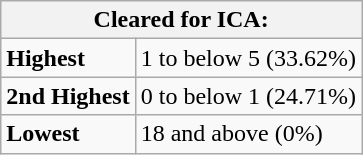<table class="wikitable">
<tr>
<th colspan="2">Cleared for ICA:</th>
</tr>
<tr>
<td><strong>Highest</strong></td>
<td>1 to below 5 (33.62%)</td>
</tr>
<tr>
<td><strong>2nd Highest</strong></td>
<td>0 to below 1 (24.71%)</td>
</tr>
<tr>
<td><strong>Lowest</strong></td>
<td>18 and above (0%)</td>
</tr>
</table>
